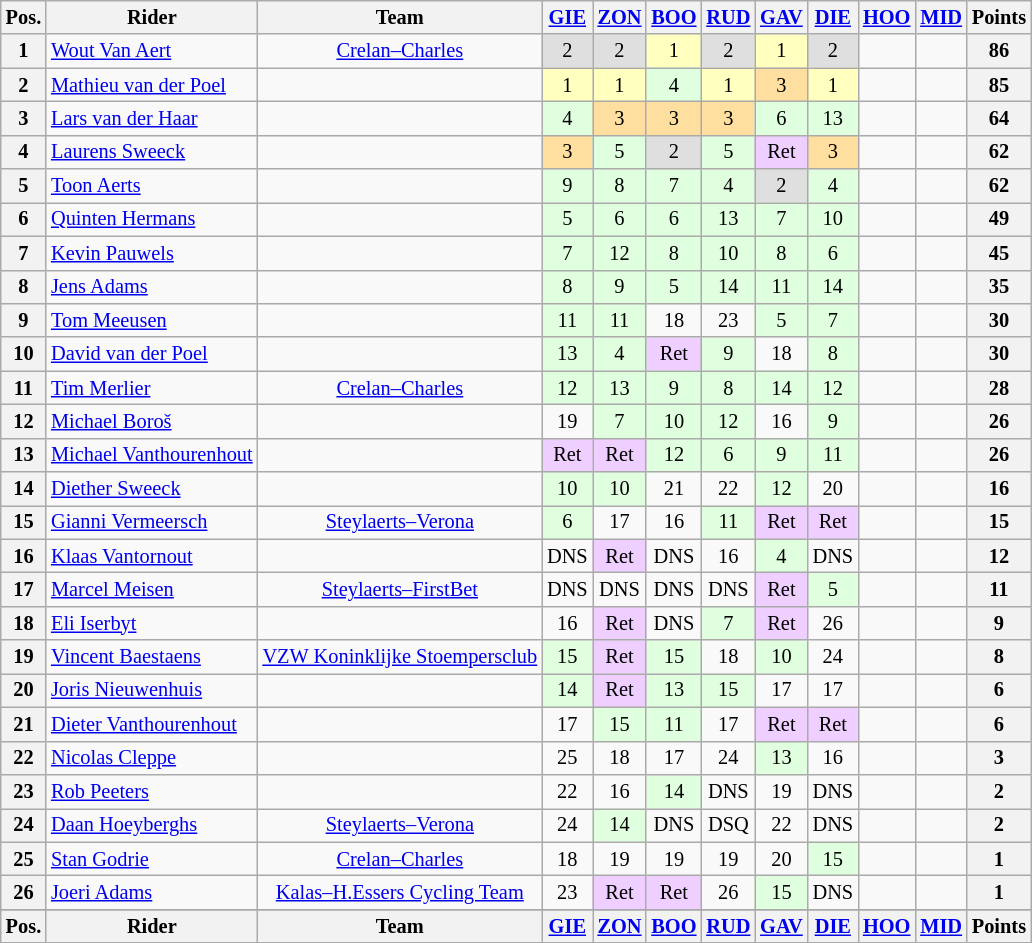<table class="wikitable" style="font-size: 85%; text-align: center;">
<tr style="background:#f9f9f9" valign="top">
<th valign="middle">Pos.</th>
<th valign="middle">Rider</th>
<th valign="middle">Team</th>
<th><a href='#'>GIE</a></th>
<th><a href='#'>ZON</a></th>
<th><a href='#'>BOO</a></th>
<th><a href='#'>RUD</a></th>
<th><a href='#'>GAV</a></th>
<th><a href='#'>DIE</a></th>
<th><a href='#'>HOO</a></th>
<th><a href='#'>MID</a></th>
<th valign="middle">Points</th>
</tr>
<tr>
<th>1</th>
<td align="left"> <a href='#'>Wout Van Aert</a></td>
<td><a href='#'>Crelan–Charles</a></td>
<td bgcolor="#DFDFDF">2</td>
<td bgcolor="#DFDFDF">2</td>
<td bgcolor="#FFFFBF">1</td>
<td bgcolor="#DFDFDF">2</td>
<td bgcolor="#FFFFBF">1</td>
<td bgcolor="#DFDFDF">2</td>
<td></td>
<td></td>
<th>86</th>
</tr>
<tr>
<th>2</th>
<td align="left"> <a href='#'>Mathieu van der Poel</a></td>
<td></td>
<td bgcolor="#FFFFBF">1</td>
<td bgcolor="#FFFFBF">1</td>
<td bgcolor="#DFFFDF">4</td>
<td bgcolor="#FFFFBF">1</td>
<td bgcolor="#FFDF9F">3</td>
<td bgcolor="#FFFFBF">1</td>
<td></td>
<td></td>
<th>85</th>
</tr>
<tr>
<th>3</th>
<td align="left"> <a href='#'>Lars van der Haar</a></td>
<td></td>
<td bgcolor="#DFFFDF">4</td>
<td bgcolor="#FFDF9F">3</td>
<td bgcolor="#FFDF9F">3</td>
<td bgcolor="#FFDF9F">3</td>
<td bgcolor="#DFFFDF">6</td>
<td bgcolor="#DFFFDF">13</td>
<td></td>
<td></td>
<th>64</th>
</tr>
<tr>
<th>4</th>
<td align="left"> <a href='#'>Laurens Sweeck</a></td>
<td></td>
<td bgcolor="#FFDF9F">3</td>
<td bgcolor="#DFFFDF">5</td>
<td bgcolor="#DFDFDF">2</td>
<td bgcolor="#DFFFDF">5</td>
<td bgcolor="#EFCFFF">Ret</td>
<td bgcolor="#FFDF9F">3</td>
<td></td>
<td></td>
<th>62</th>
</tr>
<tr>
<th>5</th>
<td align="left"> <a href='#'>Toon Aerts</a></td>
<td></td>
<td bgcolor="#DFFFDF">9</td>
<td bgcolor="#DFFFDF">8</td>
<td bgcolor="#DFFFDF">7</td>
<td bgcolor="#DFFFDF">4</td>
<td bgcolor="#DFDFDF">2</td>
<td bgcolor="#DFFFDF">4</td>
<td></td>
<td></td>
<th>62</th>
</tr>
<tr>
<th>6</th>
<td align="left"> <a href='#'>Quinten Hermans</a></td>
<td></td>
<td bgcolor="#DFFFDF">5</td>
<td bgcolor="#DFFFDF">6</td>
<td bgcolor="#DFFFDF">6</td>
<td bgcolor="#DFFFDF">13</td>
<td bgcolor="#DFFFDF">7</td>
<td bgcolor="#DFFFDF">10</td>
<td></td>
<td></td>
<th>49</th>
</tr>
<tr>
<th>7</th>
<td align="left"> <a href='#'>Kevin Pauwels</a></td>
<td></td>
<td bgcolor="#DFFFDF">7</td>
<td bgcolor="#DFFFDF">12</td>
<td bgcolor="#DFFFDF">8</td>
<td bgcolor="#DFFFDF">10</td>
<td bgcolor="#DFFFDF">8</td>
<td bgcolor="#DFFFDF">6</td>
<td></td>
<td></td>
<th>45</th>
</tr>
<tr>
<th>8</th>
<td align="left"> <a href='#'>Jens Adams</a></td>
<td></td>
<td bgcolor="#DFFFDF">8</td>
<td bgcolor="#DFFFDF">9</td>
<td bgcolor="#DFFFDF">5</td>
<td bgcolor="#DFFFDF">14</td>
<td bgcolor="#DFFFDF">11</td>
<td bgcolor="#DFFFDF">14</td>
<td></td>
<td></td>
<th>35</th>
</tr>
<tr>
<th>9</th>
<td align="left"> <a href='#'>Tom Meeusen</a></td>
<td></td>
<td bgcolor="#DFFFDF">11</td>
<td bgcolor="#DFFFDF">11</td>
<td>18</td>
<td>23</td>
<td bgcolor="#DFFFDF">5</td>
<td bgcolor="#DFFFDF">7</td>
<td></td>
<td></td>
<th>30</th>
</tr>
<tr>
<th>10</th>
<td align="left"> <a href='#'>David van der Poel</a></td>
<td></td>
<td bgcolor="#DFFFDF">13</td>
<td bgcolor="#DFFFDF">4</td>
<td bgcolor="#EFCFFF">Ret</td>
<td bgcolor="#DFFFDF">9</td>
<td>18</td>
<td bgcolor="#DFFFDF">8</td>
<td></td>
<td></td>
<th>30</th>
</tr>
<tr>
<th>11</th>
<td align="left"> <a href='#'>Tim Merlier</a></td>
<td><a href='#'>Crelan–Charles</a></td>
<td bgcolor="#DFFFDF">12</td>
<td bgcolor="#DFFFDF">13</td>
<td bgcolor="#DFFFDF">9</td>
<td bgcolor="#DFFFDF">8</td>
<td bgcolor="#DFFFDF">14</td>
<td bgcolor="#DFFFDF">12</td>
<td></td>
<td></td>
<th>28</th>
</tr>
<tr>
<th>12</th>
<td align="left"> <a href='#'>Michael Boroš</a></td>
<td></td>
<td>19</td>
<td bgcolor="#DFFFDF">7</td>
<td bgcolor="#DFFFDF">10</td>
<td bgcolor="#DFFFDF">12</td>
<td>16</td>
<td bgcolor="#DFFFDF">9</td>
<td></td>
<td></td>
<th>26</th>
</tr>
<tr>
<th>13</th>
<td align="left"> <a href='#'>Michael Vanthourenhout</a></td>
<td></td>
<td bgcolor="#EFCFFF">Ret</td>
<td bgcolor="#EFCFFF">Ret</td>
<td bgcolor="#DFFFDF">12</td>
<td bgcolor="#DFFFDF">6</td>
<td bgcolor="#DFFFDF">9</td>
<td bgcolor="#DFFFDF">11</td>
<td></td>
<td></td>
<th>26</th>
</tr>
<tr>
<th>14</th>
<td align="left"> <a href='#'>Diether Sweeck</a></td>
<td></td>
<td bgcolor="#DFFFDF">10</td>
<td bgcolor="#DFFFDF">10</td>
<td>21</td>
<td>22</td>
<td bgcolor="#DFFFDF">12</td>
<td>20</td>
<td></td>
<td></td>
<th>16</th>
</tr>
<tr>
<th>15</th>
<td align="left"> <a href='#'>Gianni Vermeersch</a></td>
<td><a href='#'>Steylaerts–Verona</a></td>
<td bgcolor="#DFFFDF">6</td>
<td>17</td>
<td>16</td>
<td bgcolor="#DFFFDF">11</td>
<td bgcolor="#EFCFFF">Ret</td>
<td bgcolor="#EFCFFF">Ret</td>
<td></td>
<td></td>
<th>15</th>
</tr>
<tr>
<th>16</th>
<td align="left"> <a href='#'>Klaas Vantornout</a></td>
<td></td>
<td>DNS</td>
<td bgcolor="#EFCFFF">Ret</td>
<td>DNS</td>
<td>16</td>
<td bgcolor="#DFFFDF">4</td>
<td>DNS</td>
<td></td>
<td></td>
<th>12</th>
</tr>
<tr>
<th>17</th>
<td align="left"> <a href='#'>Marcel Meisen</a></td>
<td><a href='#'>Steylaerts–FirstBet</a></td>
<td>DNS</td>
<td>DNS</td>
<td>DNS</td>
<td>DNS</td>
<td bgcolor="#EFCFFF">Ret</td>
<td bgcolor="#DFFFDF">5</td>
<td></td>
<td></td>
<th>11</th>
</tr>
<tr>
<th>18</th>
<td align="left"> <a href='#'>Eli Iserbyt</a></td>
<td></td>
<td>16</td>
<td bgcolor="#EFCFFF">Ret</td>
<td>DNS</td>
<td bgcolor="#DFFFDF">7</td>
<td bgcolor="#EFCFFF">Ret</td>
<td>26</td>
<td></td>
<td></td>
<th>9</th>
</tr>
<tr>
<th>19</th>
<td align="left"> <a href='#'>Vincent Baestaens</a></td>
<td><a href='#'>VZW Koninklijke Stoempersclub</a></td>
<td bgcolor="#DFFFDF">15</td>
<td bgcolor="#EFCFFF">Ret</td>
<td bgcolor="#DFFFDF">15</td>
<td>18</td>
<td bgcolor="#DFFFDF">10</td>
<td>24</td>
<td></td>
<td></td>
<th>8</th>
</tr>
<tr>
<th>20</th>
<td align="left"> <a href='#'>Joris Nieuwenhuis</a></td>
<td></td>
<td bgcolor="#DFFFDF">14</td>
<td bgcolor="#EFCFFF">Ret</td>
<td bgcolor="#DFFFDF">13</td>
<td bgcolor="#DFFFDF">15</td>
<td>17</td>
<td>17</td>
<td></td>
<td></td>
<th>6</th>
</tr>
<tr>
<th>21</th>
<td align="left"> <a href='#'>Dieter Vanthourenhout</a></td>
<td></td>
<td>17</td>
<td bgcolor="#DFFFDF">15</td>
<td bgcolor="#DFFFDF">11</td>
<td>17</td>
<td bgcolor="#EFCFFF">Ret</td>
<td bgcolor="#EFCFFF">Ret</td>
<td></td>
<td></td>
<th>6</th>
</tr>
<tr>
<th>22</th>
<td align="left"> <a href='#'>Nicolas Cleppe</a></td>
<td></td>
<td>25</td>
<td>18</td>
<td>17</td>
<td>24</td>
<td bgcolor="#DFFFDF">13</td>
<td>16</td>
<td></td>
<td></td>
<th>3</th>
</tr>
<tr>
<th>23</th>
<td align="left"> <a href='#'>Rob Peeters</a></td>
<td></td>
<td>22</td>
<td>16</td>
<td bgcolor="#DFFFDF">14</td>
<td>DNS</td>
<td>19</td>
<td>DNS</td>
<td></td>
<td></td>
<th>2</th>
</tr>
<tr>
<th>24</th>
<td align="left"> <a href='#'>Daan Hoeyberghs</a></td>
<td><a href='#'>Steylaerts–Verona</a></td>
<td>24</td>
<td bgcolor="#DFFFDF">14</td>
<td>DNS</td>
<td>DSQ</td>
<td>22</td>
<td>DNS</td>
<td></td>
<td></td>
<th>2</th>
</tr>
<tr>
<th>25</th>
<td align="left"> <a href='#'>Stan Godrie</a></td>
<td><a href='#'>Crelan–Charles</a></td>
<td>18</td>
<td>19</td>
<td>19</td>
<td>19</td>
<td>20</td>
<td bgcolor="#DFFFDF">15</td>
<td></td>
<td></td>
<th>1</th>
</tr>
<tr>
<th>26</th>
<td align="left"> <a href='#'>Joeri Adams</a></td>
<td><a href='#'>Kalas–H.Essers Cycling Team</a></td>
<td>23</td>
<td bgcolor="#EFCFFF">Ret</td>
<td bgcolor="#EFCFFF">Ret</td>
<td>26</td>
<td bgcolor="#DFFFDF">15</td>
<td>DNS</td>
<td></td>
<td></td>
<th>1</th>
</tr>
<tr>
</tr>
<tr style="background:#f9f9f9" valign="top">
<th valign="middle">Pos.</th>
<th valign="middle">Rider</th>
<th valign="middle">Team</th>
<th><a href='#'>GIE</a></th>
<th><a href='#'>ZON</a></th>
<th><a href='#'>BOO</a></th>
<th><a href='#'>RUD</a></th>
<th><a href='#'>GAV</a></th>
<th><a href='#'>DIE</a></th>
<th><a href='#'>HOO</a></th>
<th><a href='#'>MID</a></th>
<th valign="middle">Points</th>
</tr>
</table>
